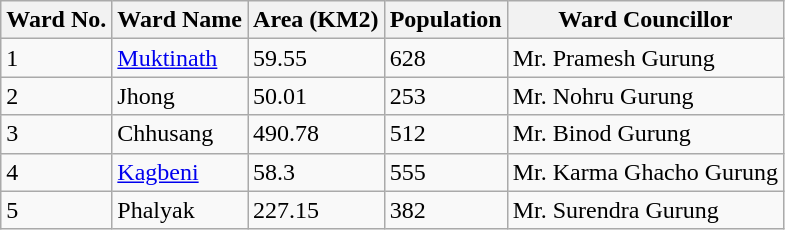<table class="wikitable">
<tr>
<th>Ward No.</th>
<th>Ward Name</th>
<th>Area (KM2)</th>
<th>Population</th>
<th>Ward Councillor</th>
</tr>
<tr>
<td>1</td>
<td><a href='#'>Muktinath</a></td>
<td>59.55</td>
<td>628</td>
<td>Mr. Pramesh Gurung</td>
</tr>
<tr>
<td>2</td>
<td>Jhong</td>
<td>50.01</td>
<td>253</td>
<td>Mr. Nohru Gurung</td>
</tr>
<tr>
<td>3</td>
<td>Chhusang</td>
<td>490.78</td>
<td>512</td>
<td>Mr. Binod Gurung</td>
</tr>
<tr>
<td>4</td>
<td><a href='#'>Kagbeni</a></td>
<td>58.3</td>
<td>555</td>
<td>Mr. Karma Ghacho Gurung</td>
</tr>
<tr>
<td>5</td>
<td>Phalyak</td>
<td>227.15</td>
<td>382</td>
<td>Mr. Surendra Gurung</td>
</tr>
</table>
